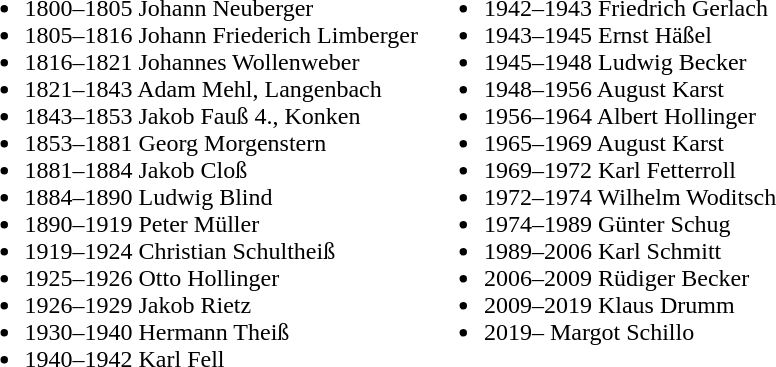<table>
<tr>
<td valign="top"><br><ul><li>1800–1805 Johann Neuberger</li><li>1805–1816 Johann Friederich Limberger</li><li>1816–1821 Johannes Wollenweber</li><li>1821–1843 Adam Mehl, Langenbach</li><li>1843–1853 Jakob Fauß 4., Konken</li><li>1853–1881 Georg Morgenstern</li><li>1881–1884 Jakob Cloß</li><li>1884–1890 Ludwig Blind</li><li>1890–1919 Peter Müller</li><li>1919–1924 Christian Schultheiß</li><li>1925–1926 Otto Hollinger</li><li>1926–1929 Jakob Rietz</li><li>1930–1940 Hermann Theiß</li><li>1940–1942 Karl Fell</li></ul></td>
<td valign="top"><br><ul><li>1942–1943 Friedrich Gerlach</li><li>1943–1945 Ernst Häßel</li><li>1945–1948 Ludwig Becker</li><li>1948–1956 August Karst</li><li>1956–1964 Albert Hollinger</li><li>1965–1969 August Karst</li><li>1969–1972 Karl Fetterroll</li><li>1972–1974 Wilhelm Woditsch</li><li>1974–1989 Günter Schug</li><li>1989–2006 Karl Schmitt</li><li>2006–2009 Rüdiger Becker</li><li>2009–2019 Klaus Drumm</li><li>2019– Margot Schillo</li></ul></td>
</tr>
</table>
